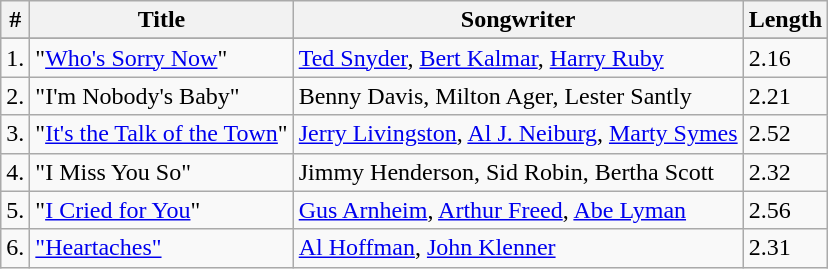<table class="wikitable">
<tr>
<th>#</th>
<th>Title</th>
<th>Songwriter</th>
<th>Length</th>
</tr>
<tr bgcolor="#ebf5ff">
</tr>
<tr>
<td>1.</td>
<td>"<a href='#'>Who's Sorry Now</a>"</td>
<td><a href='#'>Ted Snyder</a>, <a href='#'>Bert Kalmar</a>, <a href='#'>Harry Ruby</a></td>
<td>2.16</td>
</tr>
<tr>
<td>2.</td>
<td>"I'm Nobody's Baby"</td>
<td>Benny Davis, Milton Ager, Lester Santly</td>
<td>2.21</td>
</tr>
<tr>
<td>3.</td>
<td>"<a href='#'>It's the Talk of the Town</a>"</td>
<td><a href='#'>Jerry Livingston</a>, <a href='#'>Al J. Neiburg</a>, <a href='#'>Marty Symes</a></td>
<td>2.52</td>
</tr>
<tr>
<td>4.</td>
<td>"I Miss You So"</td>
<td>Jimmy Henderson, Sid Robin, Bertha Scott</td>
<td>2.32</td>
</tr>
<tr>
<td>5.</td>
<td>"<a href='#'>I Cried for You</a>"</td>
<td><a href='#'>Gus Arnheim</a>, <a href='#'>Arthur Freed</a>, <a href='#'>Abe Lyman</a></td>
<td>2.56</td>
</tr>
<tr>
<td>6.</td>
<td><a href='#'>"Heartaches"</a></td>
<td><a href='#'>Al Hoffman</a>, <a href='#'>John Klenner</a></td>
<td>2.31</td>
</tr>
</table>
